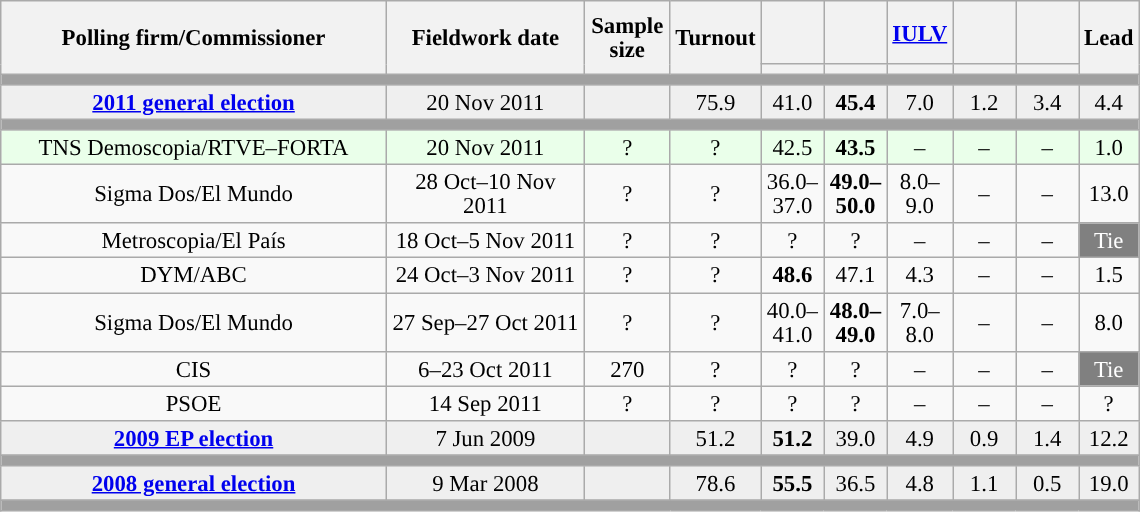<table class="wikitable collapsible collapsed" style="text-align:center; font-size:95%; line-height:16px;">
<tr style="height:42px;">
<th style="width:250px;" rowspan="2">Polling firm/Commissioner</th>
<th style="width:125px;" rowspan="2">Fieldwork date</th>
<th style="width:50px;" rowspan="2">Sample size</th>
<th style="width:45px;" rowspan="2">Turnout</th>
<th style="width:35px;"></th>
<th style="width:35px;"></th>
<th style="width:35px;"><a href='#'>IULV</a></th>
<th style="width:35px;"></th>
<th style="width:35px;"></th>
<th style="width:30px;" rowspan="2">Lead</th>
</tr>
<tr>
<th style="color:inherit;background:"></th>
<th style="color:inherit;background:"></th>
<th style="color:inherit;background:"></th>
<th style="color:inherit;background:"></th>
<th style="color:inherit;background:"></th>
</tr>
<tr>
<td colspan="10" style="background:#A0A0A0"></td>
</tr>
<tr style="background:#EFEFEF;">
<td><strong><a href='#'>2011 general election</a></strong></td>
<td>20 Nov 2011</td>
<td></td>
<td>75.9</td>
<td>41.0<br></td>
<td><strong>45.4</strong><br></td>
<td>7.0<br></td>
<td>1.2<br></td>
<td>3.4<br></td>
<td style="background:">4.4</td>
</tr>
<tr>
<td colspan="10" style="background:#A0A0A0"></td>
</tr>
<tr style="background:#EAFFEA;">
<td>TNS Demoscopia/RTVE–FORTA</td>
<td>20 Nov 2011</td>
<td>?</td>
<td>?</td>
<td>42.5<br></td>
<td><strong>43.5</strong><br></td>
<td>–</td>
<td>–</td>
<td>–</td>
<td style="background:">1.0</td>
</tr>
<tr>
<td>Sigma Dos/El Mundo</td>
<td>28 Oct–10 Nov 2011</td>
<td>?</td>
<td>?</td>
<td>36.0–<br>37.0<br></td>
<td><strong>49.0–<br>50.0</strong><br></td>
<td>8.0–<br>9.0<br></td>
<td>–</td>
<td>–</td>
<td style="background:">13.0</td>
</tr>
<tr>
<td>Metroscopia/El País</td>
<td>18 Oct–5 Nov 2011</td>
<td>?</td>
<td>?</td>
<td>?<br></td>
<td>?<br></td>
<td>–</td>
<td>–</td>
<td>–</td>
<td style="background:gray; color:white;">Tie</td>
</tr>
<tr>
<td>DYM/ABC</td>
<td>24 Oct–3 Nov 2011</td>
<td>?</td>
<td>?</td>
<td><strong>48.6</strong><br></td>
<td>47.1<br></td>
<td>4.3<br></td>
<td>–</td>
<td>–</td>
<td style="background:">1.5</td>
</tr>
<tr>
<td>Sigma Dos/El Mundo</td>
<td>27 Sep–27 Oct 2011</td>
<td>?</td>
<td>?</td>
<td>40.0–<br>41.0<br></td>
<td><strong>48.0–<br>49.0</strong><br></td>
<td>7.0–<br>8.0<br></td>
<td>–</td>
<td>–</td>
<td style="background:">8.0</td>
</tr>
<tr>
<td>CIS</td>
<td>6–23 Oct 2011</td>
<td>270</td>
<td>?</td>
<td>?<br></td>
<td>?<br></td>
<td>–</td>
<td>–</td>
<td>–</td>
<td style="background:gray; color:white;">Tie</td>
</tr>
<tr>
<td>PSOE</td>
<td>14 Sep 2011</td>
<td>?</td>
<td>?</td>
<td>?<br></td>
<td>?<br></td>
<td>–</td>
<td>–</td>
<td>–</td>
<td style="background:">?</td>
</tr>
<tr style="background:#EFEFEF;">
<td><strong><a href='#'>2009 EP election</a></strong></td>
<td>7 Jun 2009</td>
<td></td>
<td>51.2</td>
<td><strong>51.2</strong><br></td>
<td>39.0<br></td>
<td>4.9<br></td>
<td>0.9<br></td>
<td>1.4<br></td>
<td style="background:">12.2</td>
</tr>
<tr>
<td colspan="10" style="background:#A0A0A0"></td>
</tr>
<tr style="background:#EFEFEF;">
<td><strong><a href='#'>2008 general election</a></strong></td>
<td>9 Mar 2008</td>
<td></td>
<td>78.6</td>
<td><strong>55.5</strong><br></td>
<td>36.5<br></td>
<td>4.8<br></td>
<td>1.1<br></td>
<td>0.5<br></td>
<td style="background:">19.0</td>
</tr>
<tr>
<td colspan="10" style="background:#A0A0A0"></td>
</tr>
</table>
